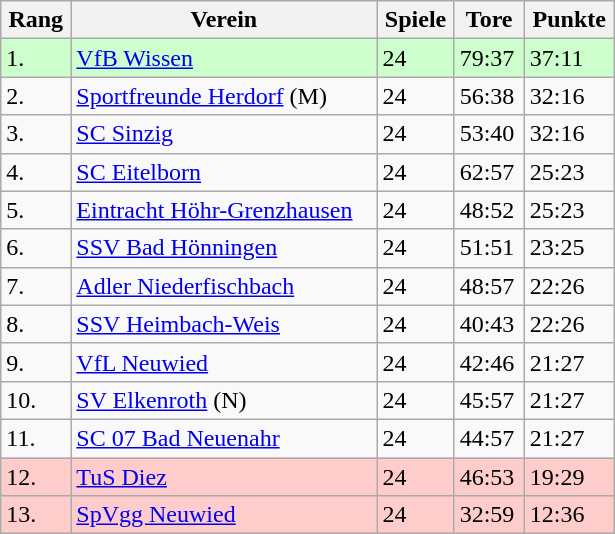<table class="wikitable" style="width:410px;">
<tr>
<th>Rang</th>
<th>Verein</th>
<th>Spiele</th>
<th>Tore</th>
<th>Punkte</th>
</tr>
<tr bgcolor="ccffcc">
<td>1.</td>
<td><a href='#'>VfB Wissen</a></td>
<td>24</td>
<td>79:37</td>
<td>37:11</td>
</tr>
<tr>
<td>2.</td>
<td><a href='#'>Sportfreunde Herdorf</a> (M)</td>
<td>24</td>
<td>56:38</td>
<td>32:16</td>
</tr>
<tr>
<td>3.</td>
<td><a href='#'>SC Sinzig</a></td>
<td>24</td>
<td>53:40</td>
<td>32:16</td>
</tr>
<tr>
<td>4.</td>
<td><a href='#'>SC Eitelborn</a></td>
<td>24</td>
<td>62:57</td>
<td>25:23</td>
</tr>
<tr>
<td>5.</td>
<td><a href='#'>Eintracht Höhr-Grenzhausen</a></td>
<td>24</td>
<td>48:52</td>
<td>25:23</td>
</tr>
<tr>
<td>6.</td>
<td><a href='#'>SSV Bad Hönningen</a></td>
<td>24</td>
<td>51:51</td>
<td>23:25</td>
</tr>
<tr>
<td>7.</td>
<td><a href='#'>Adler Niederfischbach</a></td>
<td>24</td>
<td>48:57</td>
<td>22:26</td>
</tr>
<tr>
<td>8.</td>
<td><a href='#'>SSV Heimbach-Weis</a></td>
<td>24</td>
<td>40:43</td>
<td>22:26</td>
</tr>
<tr>
<td>9.</td>
<td><a href='#'>VfL Neuwied</a></td>
<td>24</td>
<td>42:46</td>
<td>21:27</td>
</tr>
<tr>
<td>10.</td>
<td><a href='#'>SV Elkenroth</a> (N)</td>
<td>24</td>
<td>45:57</td>
<td>21:27</td>
</tr>
<tr>
<td>11.</td>
<td><a href='#'>SC 07 Bad Neuenahr</a></td>
<td>24</td>
<td>44:57</td>
<td>21:27</td>
</tr>
<tr bgcolor="#ffcccc">
<td>12.</td>
<td><a href='#'>TuS Diez</a></td>
<td>24</td>
<td>46:53</td>
<td>19:29</td>
</tr>
<tr bgcolor="#ffcccc">
<td>13.</td>
<td><a href='#'>SpVgg Neuwied</a></td>
<td>24</td>
<td>32:59</td>
<td>12:36</td>
</tr>
</table>
